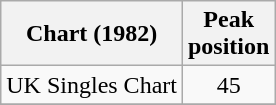<table class="wikitable">
<tr>
<th align="left">Chart (1982)</th>
<th align="left">Peak<br>position</th>
</tr>
<tr>
<td align="left">UK Singles Chart</td>
<td align="center">45</td>
</tr>
<tr>
</tr>
</table>
